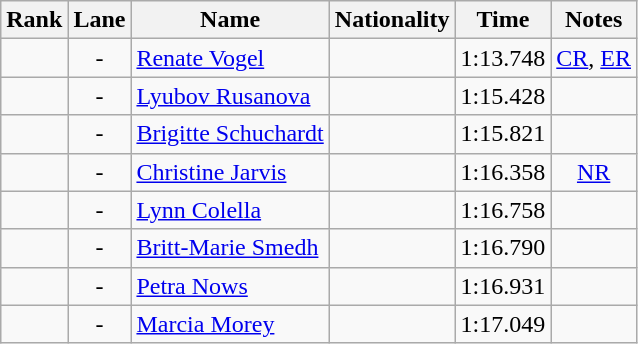<table class="wikitable sortable" style="text-align:center">
<tr>
<th>Rank</th>
<th>Lane</th>
<th>Name</th>
<th>Nationality</th>
<th>Time</th>
<th>Notes</th>
</tr>
<tr>
<td></td>
<td>-</td>
<td align=left><a href='#'>Renate Vogel</a></td>
<td align=left></td>
<td>1:13.748</td>
<td><a href='#'>CR</a>, <a href='#'>ER</a></td>
</tr>
<tr>
<td></td>
<td>-</td>
<td align=left><a href='#'>Lyubov Rusanova</a></td>
<td align=left></td>
<td>1:15.428</td>
<td></td>
</tr>
<tr>
<td></td>
<td>-</td>
<td align=left><a href='#'>Brigitte Schuchardt</a></td>
<td align=left></td>
<td>1:15.821</td>
<td></td>
</tr>
<tr>
<td></td>
<td>-</td>
<td align=left><a href='#'>Christine Jarvis</a></td>
<td align=left></td>
<td>1:16.358</td>
<td><a href='#'>NR</a></td>
</tr>
<tr>
<td></td>
<td>-</td>
<td align=left><a href='#'>Lynn Colella</a></td>
<td align=left></td>
<td>1:16.758</td>
<td></td>
</tr>
<tr>
<td></td>
<td>-</td>
<td align=left><a href='#'>Britt-Marie Smedh</a></td>
<td align=left></td>
<td>1:16.790</td>
<td></td>
</tr>
<tr>
<td></td>
<td>-</td>
<td align=left><a href='#'>Petra Nows</a></td>
<td align=left></td>
<td>1:16.931</td>
<td></td>
</tr>
<tr>
<td></td>
<td>-</td>
<td align=left><a href='#'>Marcia Morey</a></td>
<td align=left></td>
<td>1:17.049</td>
<td></td>
</tr>
</table>
